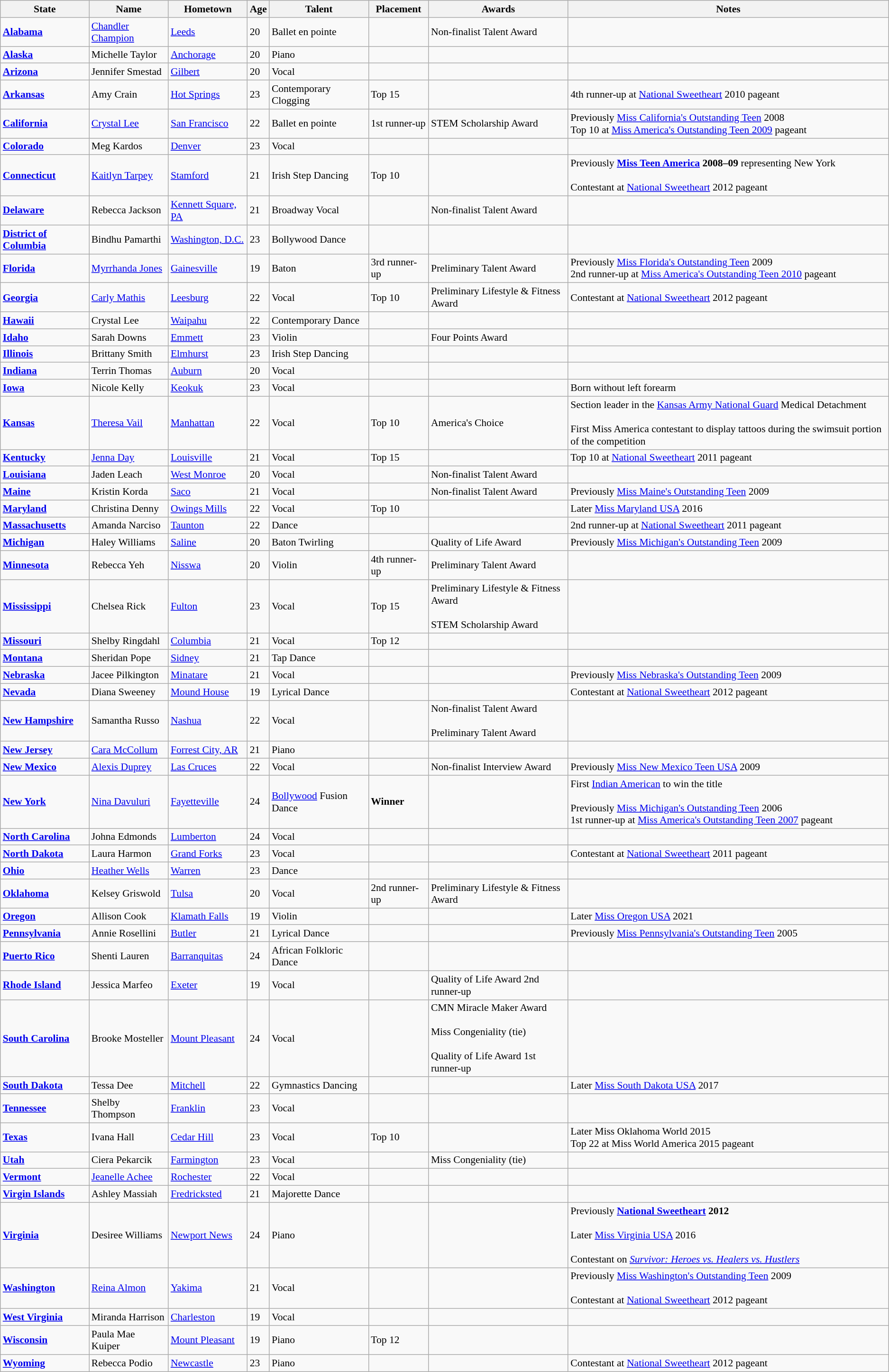<table class="wikitable sortable" style="font-size: 90%;">
<tr>
<th>State</th>
<th>Name</th>
<th>Hometown</th>
<th>Age</th>
<th>Talent</th>
<th>Placement</th>
<th>Awards</th>
<th>Notes</th>
</tr>
<tr>
<td> <strong><a href='#'>Alabama</a></strong></td>
<td><a href='#'>Chandler Champion</a></td>
<td><a href='#'>Leeds</a></td>
<td>20</td>
<td>Ballet en pointe</td>
<td></td>
<td>Non-finalist Talent Award</td>
<td></td>
</tr>
<tr>
<td> <strong><a href='#'>Alaska</a></strong></td>
<td>Michelle Taylor</td>
<td><a href='#'>Anchorage</a></td>
<td>20</td>
<td>Piano</td>
<td></td>
<td></td>
<td></td>
</tr>
<tr>
<td> <strong><a href='#'>Arizona</a></strong></td>
<td>Jennifer Smestad</td>
<td><a href='#'>Gilbert</a></td>
<td>20</td>
<td>Vocal</td>
<td></td>
<td></td>
<td></td>
</tr>
<tr>
<td> <strong><a href='#'>Arkansas</a></strong></td>
<td>Amy Crain</td>
<td><a href='#'>Hot Springs</a></td>
<td>23</td>
<td>Contemporary Clogging</td>
<td>Top 15</td>
<td></td>
<td>4th runner-up at <a href='#'>National Sweetheart</a> 2010 pageant</td>
</tr>
<tr>
<td> <strong><a href='#'>California</a></strong></td>
<td><a href='#'>Crystal Lee</a></td>
<td><a href='#'>San Francisco</a></td>
<td>22</td>
<td>Ballet en pointe</td>
<td>1st runner-up</td>
<td>STEM Scholarship Award</td>
<td>Previously <a href='#'>Miss California's Outstanding Teen</a> 2008<br>Top 10 at <a href='#'>Miss America's Outstanding Teen 2009</a> pageant</td>
</tr>
<tr>
<td> <strong><a href='#'>Colorado</a></strong></td>
<td>Meg Kardos</td>
<td><a href='#'>Denver</a></td>
<td>23</td>
<td>Vocal</td>
<td></td>
<td></td>
<td></td>
</tr>
<tr>
<td> <strong><a href='#'>Connecticut</a></strong></td>
<td><a href='#'>Kaitlyn Tarpey</a></td>
<td><a href='#'>Stamford</a></td>
<td>21</td>
<td>Irish Step Dancing</td>
<td>Top 10</td>
<td></td>
<td>Previously <strong><a href='#'>Miss Teen America</a> 2008–09</strong> representing New York<br><br>Contestant at <a href='#'>National Sweetheart</a> 2012 pageant</td>
</tr>
<tr>
<td> <strong><a href='#'>Delaware</a></strong></td>
<td>Rebecca Jackson</td>
<td><a href='#'>Kennett Square, PA</a></td>
<td>21</td>
<td>Broadway Vocal</td>
<td></td>
<td>Non-finalist Talent Award</td>
<td></td>
</tr>
<tr>
<td> <strong><a href='#'>District of Columbia</a></strong></td>
<td>Bindhu Pamarthi</td>
<td><a href='#'>Washington, D.C.</a></td>
<td>23</td>
<td>Bollywood Dance</td>
<td></td>
<td></td>
<td></td>
</tr>
<tr>
<td> <strong><a href='#'>Florida</a></strong></td>
<td><a href='#'>Myrrhanda Jones</a></td>
<td><a href='#'>Gainesville</a></td>
<td>19</td>
<td>Baton</td>
<td>3rd runner-up</td>
<td>Preliminary Talent Award</td>
<td>Previously <a href='#'>Miss Florida's Outstanding Teen</a> 2009<br>2nd runner-up at <a href='#'>Miss America's Outstanding Teen 2010</a> pageant</td>
</tr>
<tr>
<td> <strong><a href='#'>Georgia</a></strong></td>
<td><a href='#'>Carly Mathis</a></td>
<td><a href='#'>Leesburg</a></td>
<td>22</td>
<td>Vocal</td>
<td>Top 10</td>
<td>Preliminary Lifestyle & Fitness Award</td>
<td>Contestant at <a href='#'>National Sweetheart</a> 2012 pageant</td>
</tr>
<tr>
<td> <strong><a href='#'>Hawaii</a></strong></td>
<td>Crystal Lee</td>
<td><a href='#'>Waipahu</a></td>
<td>22</td>
<td>Contemporary Dance</td>
<td></td>
<td></td>
<td></td>
</tr>
<tr>
<td> <strong><a href='#'>Idaho</a></strong></td>
<td>Sarah Downs</td>
<td><a href='#'>Emmett</a></td>
<td>23</td>
<td>Violin</td>
<td></td>
<td>Four Points Award</td>
<td></td>
</tr>
<tr>
<td> <strong><a href='#'>Illinois</a></strong></td>
<td>Brittany Smith</td>
<td><a href='#'>Elmhurst</a></td>
<td>23</td>
<td>Irish Step Dancing</td>
<td></td>
<td></td>
<td></td>
</tr>
<tr>
<td> <strong><a href='#'>Indiana</a></strong></td>
<td>Terrin Thomas</td>
<td><a href='#'>Auburn</a></td>
<td>20</td>
<td>Vocal</td>
<td></td>
<td></td>
<td></td>
</tr>
<tr>
<td> <strong><a href='#'>Iowa</a></strong></td>
<td>Nicole Kelly</td>
<td><a href='#'>Keokuk</a></td>
<td>23</td>
<td>Vocal</td>
<td></td>
<td></td>
<td>Born without left forearm</td>
</tr>
<tr>
<td> <strong><a href='#'>Kansas</a></strong></td>
<td><a href='#'>Theresa Vail</a></td>
<td><a href='#'>Manhattan</a></td>
<td>22</td>
<td>Vocal</td>
<td>Top 10</td>
<td>America's Choice</td>
<td>Section leader in the <a href='#'>Kansas Army National Guard</a> Medical Detachment<br><br>First Miss America contestant to display tattoos during the swimsuit portion of the competition</td>
</tr>
<tr>
<td> <strong><a href='#'>Kentucky</a></strong></td>
<td><a href='#'>Jenna Day</a></td>
<td><a href='#'>Louisville</a></td>
<td>21</td>
<td>Vocal</td>
<td>Top 15</td>
<td></td>
<td>Top 10 at <a href='#'>National Sweetheart</a> 2011 pageant</td>
</tr>
<tr>
<td> <strong><a href='#'>Louisiana</a></strong></td>
<td>Jaden Leach</td>
<td><a href='#'>West Monroe</a></td>
<td>20</td>
<td>Vocal</td>
<td></td>
<td>Non-finalist Talent Award</td>
<td></td>
</tr>
<tr>
<td> <strong><a href='#'>Maine</a></strong></td>
<td>Kristin Korda</td>
<td><a href='#'>Saco</a></td>
<td>21</td>
<td>Vocal</td>
<td></td>
<td>Non-finalist Talent Award</td>
<td>Previously <a href='#'>Miss Maine's Outstanding Teen</a> 2009</td>
</tr>
<tr>
<td> <strong><a href='#'>Maryland</a></strong></td>
<td>Christina Denny</td>
<td><a href='#'>Owings Mills</a></td>
<td>22</td>
<td>Vocal</td>
<td>Top 10</td>
<td></td>
<td>Later <a href='#'>Miss Maryland USA</a> 2016</td>
</tr>
<tr>
<td> <strong><a href='#'>Massachusetts</a></strong></td>
<td>Amanda Narciso</td>
<td><a href='#'>Taunton</a></td>
<td>22</td>
<td>Dance</td>
<td></td>
<td></td>
<td>2nd runner-up at <a href='#'>National Sweetheart</a> 2011 pageant</td>
</tr>
<tr>
<td> <strong><a href='#'>Michigan</a></strong></td>
<td>Haley Williams</td>
<td><a href='#'>Saline</a></td>
<td>20</td>
<td>Baton Twirling</td>
<td></td>
<td>Quality of Life Award</td>
<td>Previously <a href='#'>Miss Michigan's Outstanding Teen</a> 2009</td>
</tr>
<tr>
<td> <strong><a href='#'>Minnesota</a></strong></td>
<td>Rebecca Yeh</td>
<td><a href='#'>Nisswa</a></td>
<td>20</td>
<td>Violin</td>
<td>4th runner-up</td>
<td>Preliminary Talent Award</td>
<td></td>
</tr>
<tr>
<td> <strong><a href='#'>Mississippi</a></strong></td>
<td>Chelsea Rick</td>
<td><a href='#'>Fulton</a></td>
<td>23</td>
<td>Vocal</td>
<td>Top 15</td>
<td>Preliminary Lifestyle & Fitness Award<br><br>STEM Scholarship Award</td>
<td></td>
</tr>
<tr>
<td> <strong><a href='#'>Missouri</a></strong></td>
<td>Shelby Ringdahl</td>
<td><a href='#'>Columbia</a></td>
<td>21</td>
<td>Vocal</td>
<td>Top 12</td>
<td></td>
<td></td>
</tr>
<tr>
<td> <strong><a href='#'>Montana</a></strong></td>
<td>Sheridan Pope</td>
<td><a href='#'>Sidney</a></td>
<td>21</td>
<td>Tap Dance</td>
<td></td>
<td></td>
<td></td>
</tr>
<tr>
<td> <strong><a href='#'>Nebraska</a></strong></td>
<td>Jacee Pilkington</td>
<td><a href='#'>Minatare</a></td>
<td>21</td>
<td>Vocal</td>
<td></td>
<td></td>
<td>Previously <a href='#'>Miss Nebraska's Outstanding Teen</a> 2009</td>
</tr>
<tr>
<td> <strong><a href='#'>Nevada</a></strong></td>
<td>Diana Sweeney</td>
<td><a href='#'>Mound House</a></td>
<td>19</td>
<td>Lyrical Dance</td>
<td></td>
<td></td>
<td>Contestant at <a href='#'>National Sweetheart</a> 2012 pageant</td>
</tr>
<tr>
<td> <strong><a href='#'>New Hampshire</a></strong></td>
<td>Samantha Russo</td>
<td><a href='#'>Nashua</a></td>
<td>22</td>
<td>Vocal</td>
<td></td>
<td>Non-finalist Talent Award<br><br>Preliminary Talent Award</td>
<td></td>
</tr>
<tr>
<td> <strong><a href='#'>New Jersey</a></strong></td>
<td><a href='#'>Cara McCollum</a></td>
<td><a href='#'>Forrest City, AR</a></td>
<td>21</td>
<td>Piano</td>
<td></td>
<td></td>
<td></td>
</tr>
<tr>
<td> <strong><a href='#'>New Mexico</a></strong></td>
<td><a href='#'>Alexis Duprey</a></td>
<td><a href='#'>Las Cruces</a></td>
<td>22</td>
<td>Vocal</td>
<td></td>
<td>Non-finalist Interview Award</td>
<td>Previously <a href='#'>Miss New Mexico Teen USA</a> 2009</td>
</tr>
<tr>
<td> <strong><a href='#'>New York</a></strong></td>
<td><a href='#'>Nina Davuluri</a></td>
<td><a href='#'>Fayetteville</a></td>
<td>24</td>
<td><a href='#'>Bollywood</a> Fusion Dance</td>
<td><strong>Winner</strong></td>
<td></td>
<td>First <a href='#'>Indian American</a> to win the title<br><br> Previously <a href='#'>Miss Michigan's Outstanding Teen</a> 2006<br>1st runner-up at <a href='#'>Miss America's Outstanding Teen 2007</a> pageant</td>
</tr>
<tr>
<td> <strong><a href='#'>North Carolina</a></strong></td>
<td>Johna Edmonds</td>
<td><a href='#'>Lumberton</a></td>
<td>24</td>
<td>Vocal</td>
<td></td>
<td></td>
<td></td>
</tr>
<tr>
<td> <strong><a href='#'>North Dakota</a></strong></td>
<td>Laura Harmon</td>
<td><a href='#'>Grand Forks</a></td>
<td>23</td>
<td>Vocal</td>
<td></td>
<td></td>
<td>Contestant at <a href='#'>National Sweetheart</a> 2011 pageant</td>
</tr>
<tr>
<td> <strong><a href='#'>Ohio</a></strong></td>
<td><a href='#'>Heather Wells</a></td>
<td><a href='#'>Warren</a></td>
<td>23</td>
<td>Dance</td>
<td></td>
<td></td>
<td></td>
</tr>
<tr>
<td> <strong><a href='#'>Oklahoma</a></strong></td>
<td>Kelsey Griswold</td>
<td><a href='#'>Tulsa</a></td>
<td>20</td>
<td>Vocal</td>
<td>2nd runner-up</td>
<td>Preliminary Lifestyle & Fitness Award</td>
<td></td>
</tr>
<tr>
<td> <strong><a href='#'>Oregon</a></strong></td>
<td>Allison Cook</td>
<td><a href='#'>Klamath Falls</a></td>
<td>19</td>
<td>Violin</td>
<td></td>
<td></td>
<td>Later <a href='#'>Miss Oregon USA</a> 2021</td>
</tr>
<tr>
<td> <strong><a href='#'>Pennsylvania</a></strong></td>
<td>Annie Rosellini</td>
<td><a href='#'>Butler</a></td>
<td>21</td>
<td>Lyrical Dance</td>
<td></td>
<td></td>
<td>Previously <a href='#'>Miss Pennsylvania's Outstanding Teen</a> 2005</td>
</tr>
<tr>
<td> <strong><a href='#'>Puerto Rico</a></strong></td>
<td>Shenti Lauren</td>
<td><a href='#'>Barranquitas</a></td>
<td>24</td>
<td>African Folkloric Dance</td>
<td></td>
<td></td>
<td></td>
</tr>
<tr>
<td> <strong><a href='#'>Rhode Island</a></strong></td>
<td>Jessica Marfeo</td>
<td><a href='#'>Exeter</a></td>
<td>19</td>
<td>Vocal</td>
<td></td>
<td>Quality of Life Award 2nd runner-up</td>
<td></td>
</tr>
<tr>
<td> <strong><a href='#'>South Carolina</a></strong></td>
<td>Brooke Mosteller</td>
<td><a href='#'>Mount Pleasant</a></td>
<td>24</td>
<td>Vocal</td>
<td></td>
<td>CMN Miracle Maker Award<br><br>Miss Congeniality (tie)<br><br>Quality of Life Award 1st runner-up</td>
<td></td>
</tr>
<tr>
<td> <strong><a href='#'>South Dakota</a></strong></td>
<td>Tessa Dee</td>
<td><a href='#'>Mitchell</a></td>
<td>22</td>
<td>Gymnastics Dancing</td>
<td></td>
<td></td>
<td>Later <a href='#'>Miss South Dakota USA</a> 2017</td>
</tr>
<tr>
<td> <strong><a href='#'>Tennessee</a></strong></td>
<td>Shelby Thompson</td>
<td><a href='#'>Franklin</a></td>
<td>23</td>
<td>Vocal</td>
<td></td>
<td></td>
<td></td>
</tr>
<tr>
<td> <strong><a href='#'>Texas</a></strong></td>
<td>Ivana Hall</td>
<td><a href='#'>Cedar Hill</a></td>
<td>23</td>
<td>Vocal</td>
<td>Top 10</td>
<td></td>
<td>Later Miss Oklahoma World 2015<br>Top 22 at Miss World America 2015 pageant</td>
</tr>
<tr>
<td> <strong><a href='#'>Utah</a></strong></td>
<td>Ciera Pekarcik</td>
<td><a href='#'>Farmington</a></td>
<td>23</td>
<td>Vocal</td>
<td></td>
<td>Miss Congeniality (tie)</td>
<td></td>
</tr>
<tr>
<td> <strong><a href='#'>Vermont</a></strong></td>
<td><a href='#'>Jeanelle Achee</a></td>
<td><a href='#'>Rochester</a></td>
<td>22</td>
<td>Vocal</td>
<td></td>
<td></td>
<td></td>
</tr>
<tr>
<td> <strong><a href='#'>Virgin Islands</a></strong></td>
<td>Ashley Massiah</td>
<td><a href='#'>Fredricksted</a></td>
<td>21</td>
<td>Majorette Dance</td>
<td></td>
<td></td>
<td></td>
</tr>
<tr>
<td> <strong><a href='#'>Virginia</a></strong></td>
<td>Desiree Williams</td>
<td><a href='#'>Newport News</a></td>
<td>24</td>
<td>Piano</td>
<td></td>
<td></td>
<td>Previously <strong><a href='#'>National Sweetheart</a> 2012</strong><br><br>Later <a href='#'>Miss Virginia USA</a> 2016<br><br> Contestant on <em><a href='#'>Survivor: Heroes vs. Healers vs. Hustlers</a></em></td>
</tr>
<tr>
<td> <strong><a href='#'>Washington</a></strong></td>
<td><a href='#'>Reina Almon</a></td>
<td><a href='#'>Yakima</a></td>
<td>21</td>
<td>Vocal</td>
<td></td>
<td></td>
<td>Previously <a href='#'>Miss Washington's Outstanding Teen</a> 2009<br><br>Contestant at <a href='#'>National Sweetheart</a> 2012 pageant</td>
</tr>
<tr>
<td> <strong><a href='#'>West Virginia</a></strong></td>
<td>Miranda Harrison</td>
<td><a href='#'>Charleston</a></td>
<td>19</td>
<td>Vocal</td>
<td></td>
<td></td>
<td></td>
</tr>
<tr>
<td> <strong><a href='#'>Wisconsin</a></strong></td>
<td>Paula Mae Kuiper</td>
<td><a href='#'>Mount Pleasant</a></td>
<td>19</td>
<td>Piano</td>
<td>Top 12</td>
<td></td>
<td></td>
</tr>
<tr>
<td> <strong><a href='#'>Wyoming</a></strong></td>
<td>Rebecca Podio</td>
<td><a href='#'>Newcastle</a></td>
<td>23</td>
<td>Piano</td>
<td></td>
<td></td>
<td>Contestant at <a href='#'>National Sweetheart</a> 2012 pageant</td>
</tr>
</table>
